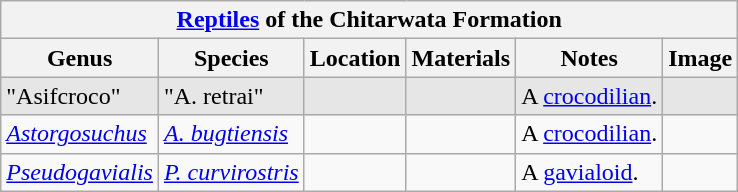<table class="wikitable">
<tr>
<th colspan="7" align="center"><strong><a href='#'>Reptiles</a> of the Chitarwata Formation</strong></th>
</tr>
<tr>
<th>Genus</th>
<th>Species</th>
<th>Location</th>
<th>Materials</th>
<th>Notes</th>
<th>Image</th>
</tr>
<tr>
<td style="background:#E6E6E6;">"Asifcroco"</td>
<td style="background:#E6E6E6;">"A. retrai"</td>
<td style="background:#E6E6E6;"></td>
<td style="background:#E6E6E6;"></td>
<td style="background:#E6E6E6;">A <a href='#'>crocodilian</a>.</td>
<td style="background:#E6E6E6;"></td>
</tr>
<tr>
<td><em><a href='#'>Astorgosuchus</a></em></td>
<td><em><a href='#'>A. bugtiensis</a></em></td>
<td></td>
<td></td>
<td>A <a href='#'>crocodilian</a>.</td>
<td></td>
</tr>
<tr>
<td><em><a href='#'>Pseudogavialis</a></em></td>
<td><em><a href='#'>P. curvirostris</a></em></td>
<td></td>
<td></td>
<td>A <a href='#'>gavialoid</a>.</td>
<td></td>
</tr>
</table>
